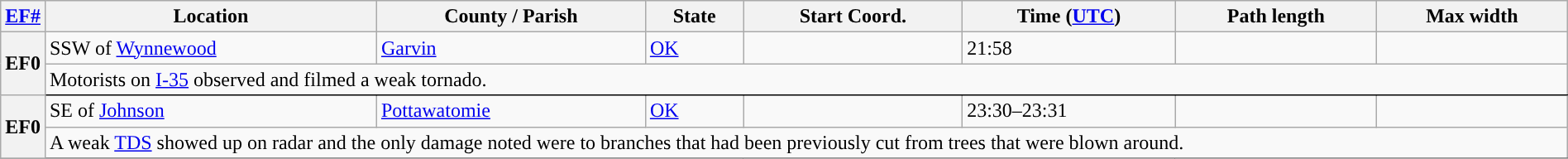<table class="wikitable sortable" style="width:100%;">
<tr>
<th scope="col" width="2%" align="center"><a href='#'>EF#</a></th>
<th scope="col" align="center" class="unsortable">Location</th>
<th scope="col" align="center" class="unsortable">County / Parish</th>
<th scope="col" align="center">State</th>
<th scope="col" align="center">Start Coord.</th>
<th scope="col" align="center">Time (<a href='#'>UTC</a>)</th>
<th scope="col" align="center">Path length</th>
<th scope="col" align="center">Max width</th>
</tr>
<tr>
<th scope="row" rowspan="2" style="background-color:#">EF0</th>
<td>SSW of <a href='#'>Wynnewood</a></td>
<td><a href='#'>Garvin</a></td>
<td><a href='#'>OK</a></td>
<td></td>
<td>21:58</td>
<td></td>
<td></td>
</tr>
<tr class="expand-child">
<td colspan="8" style=" border-bottom: 1px solid black;">Motorists on <a href='#'>I-35</a> observed and filmed a weak tornado.</td>
</tr>
<tr>
<th scope="row" rowspan="2" style="background-color:#">EF0</th>
<td>SE of <a href='#'>Johnson</a></td>
<td><a href='#'>Pottawatomie</a></td>
<td><a href='#'>OK</a></td>
<td></td>
<td>23:30–23:31</td>
<td></td>
<td></td>
</tr>
<tr class="expand-child">
<td colspan="8" style=" border-bottom: 1px solid black;">A weak <a href='#'>TDS</a> showed up on radar and the only damage noted were to branches that had been previously cut from trees that were blown around.</td>
</tr>
<tr>
</tr>
</table>
